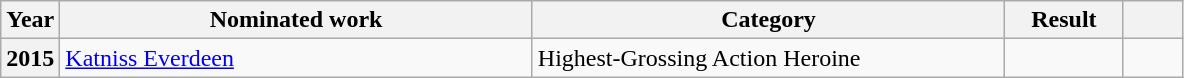<table class="wikitable plainrowheaders">
<tr>
<th scope="col" style="width:5%;">Year</th>
<th scope="col" style="width:40%;">Nominated work</th>
<th scope="col" style="width:40%;">Category</th>
<th scope="col" style="width:10%;">Result</th>
<th scope="col" style="width:5%;"></th>
</tr>
<tr>
<th scope="row" style="text-align:center;">2015</th>
<td style="text-align:left;"><a href='#'>Katniss Everdeen</a></td>
<td>Highest-Grossing Action Heroine</td>
<td></td>
<td style="text-align:center;"></td>
</tr>
</table>
